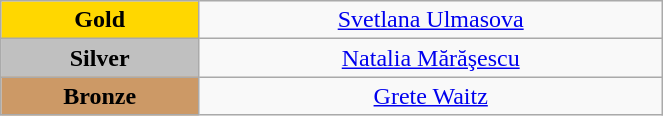<table class="wikitable" style="text-align:center; " width="35%">
<tr>
<td bgcolor="gold"><strong>Gold</strong></td>
<td><a href='#'>Svetlana Ulmasova</a><br>  <small><em></em></small></td>
</tr>
<tr>
<td bgcolor="silver"><strong>Silver</strong></td>
<td><a href='#'>Natalia Mărăşescu</a><br>  <small><em></em></small></td>
</tr>
<tr>
<td bgcolor="CC9966"><strong>Bronze</strong></td>
<td><a href='#'>Grete Waitz</a><br>  <small><em></em></small></td>
</tr>
</table>
